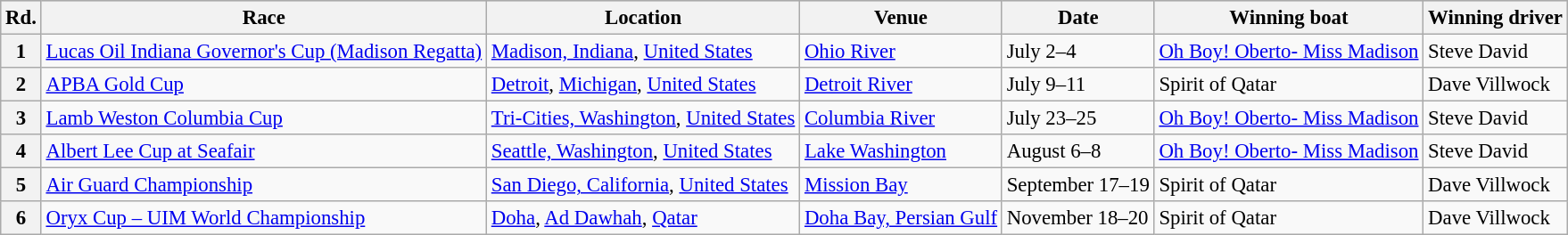<table class="wikitable sortable" style="font-size: 95%">
<tr style="background:#CCCCCC;">
<th>Rd.</th>
<th>Race</th>
<th>Location</th>
<th>Venue</th>
<th>Date</th>
<th>Winning boat</th>
<th>Winning driver</th>
</tr>
<tr>
<th>1</th>
<td><a href='#'>Lucas Oil Indiana Governor's Cup (Madison Regatta)</a></td>
<td><a href='#'>Madison, Indiana</a>, <a href='#'>United States</a></td>
<td><a href='#'>Ohio River</a></td>
<td>July 2–4</td>
<td><a href='#'>Oh Boy! Oberto- Miss Madison</a></td>
<td>Steve David</td>
</tr>
<tr>
<th>2</th>
<td><a href='#'>APBA Gold Cup</a></td>
<td><a href='#'>Detroit</a>, <a href='#'>Michigan</a>, <a href='#'>United States</a></td>
<td><a href='#'>Detroit River</a></td>
<td>July 9–11</td>
<td>Spirit of Qatar</td>
<td>Dave Villwock</td>
</tr>
<tr>
<th>3</th>
<td><a href='#'>Lamb Weston Columbia Cup</a></td>
<td><a href='#'>Tri-Cities, Washington</a>, <a href='#'>United States</a></td>
<td><a href='#'>Columbia River</a></td>
<td>July 23–25</td>
<td><a href='#'>Oh Boy! Oberto- Miss Madison</a></td>
<td>Steve David</td>
</tr>
<tr>
<th>4</th>
<td><a href='#'>Albert Lee Cup at Seafair</a></td>
<td><a href='#'>Seattle, Washington</a>, <a href='#'>United States</a></td>
<td><a href='#'>Lake Washington</a></td>
<td>August 6–8</td>
<td><a href='#'>Oh Boy! Oberto- Miss Madison</a></td>
<td>Steve David</td>
</tr>
<tr>
<th>5</th>
<td><a href='#'>Air Guard Championship</a></td>
<td><a href='#'>San Diego, California</a>, <a href='#'>United States</a></td>
<td><a href='#'>Mission Bay</a></td>
<td>September 17–19</td>
<td>Spirit of Qatar</td>
<td>Dave Villwock</td>
</tr>
<tr>
<th>6</th>
<td><a href='#'>Oryx Cup – UIM World Championship</a></td>
<td><a href='#'>Doha</a>, <a href='#'>Ad Dawhah</a>, <a href='#'>Qatar</a></td>
<td><a href='#'>Doha Bay, Persian Gulf</a></td>
<td>November 18–20</td>
<td>Spirit of Qatar</td>
<td>Dave Villwock</td>
</tr>
</table>
